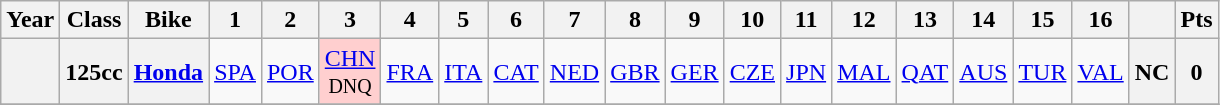<table class="wikitable" style="text-align:center">
<tr>
<th>Year</th>
<th>Class</th>
<th>Bike</th>
<th>1</th>
<th>2</th>
<th>3</th>
<th>4</th>
<th>5</th>
<th>6</th>
<th>7</th>
<th>8</th>
<th>9</th>
<th>10</th>
<th>11</th>
<th>12</th>
<th>13</th>
<th>14</th>
<th>15</th>
<th>16</th>
<th></th>
<th>Pts</th>
</tr>
<tr>
<th align="left"></th>
<th align="left">125cc</th>
<th align="left"><a href='#'>Honda</a></th>
<td><a href='#'>SPA</a></td>
<td><a href='#'>POR</a></td>
<td style="background:#ffcfcf;"><a href='#'>CHN</a><br><small>DNQ</small></td>
<td><a href='#'>FRA</a></td>
<td><a href='#'>ITA</a></td>
<td><a href='#'>CAT</a></td>
<td><a href='#'>NED</a></td>
<td><a href='#'>GBR</a></td>
<td><a href='#'>GER</a></td>
<td><a href='#'>CZE</a></td>
<td><a href='#'>JPN</a></td>
<td><a href='#'>MAL</a></td>
<td><a href='#'>QAT</a></td>
<td><a href='#'>AUS</a></td>
<td><a href='#'>TUR</a></td>
<td><a href='#'>VAL</a></td>
<th>NC</th>
<th>0</th>
</tr>
<tr>
</tr>
</table>
